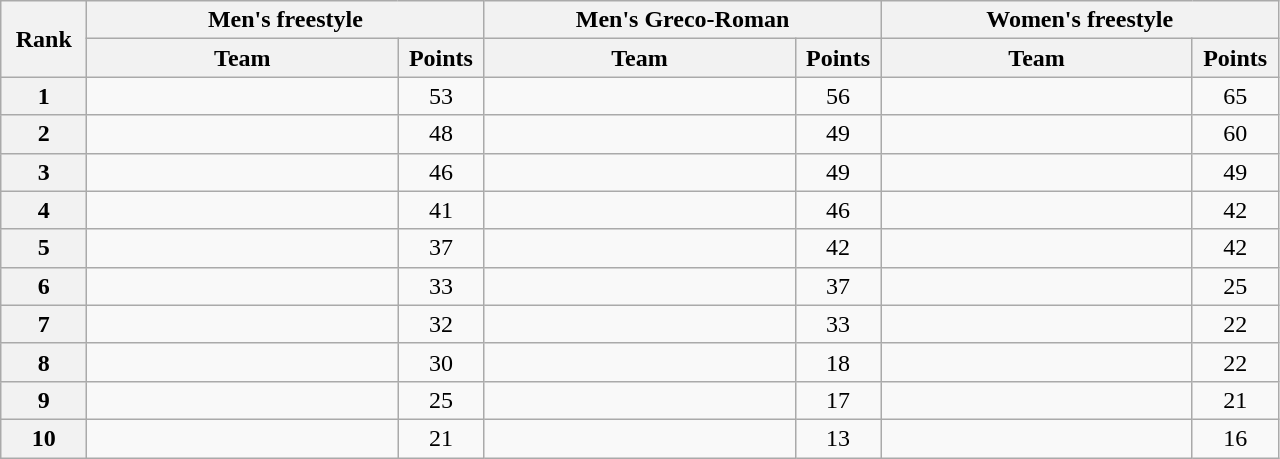<table class="wikitable" style="text-align:center;">
<tr>
<th width=50 rowspan="2">Rank</th>
<th colspan="2">Men's freestyle</th>
<th colspan="2">Men's Greco-Roman</th>
<th colspan="2">Women's freestyle</th>
</tr>
<tr>
<th width=200>Team</th>
<th width=50>Points</th>
<th width=200>Team</th>
<th width=50>Points</th>
<th width=200>Team</th>
<th width=50>Points</th>
</tr>
<tr>
<th>1</th>
<td align=left></td>
<td>53</td>
<td align=left></td>
<td>56</td>
<td align=left></td>
<td>65</td>
</tr>
<tr>
<th>2</th>
<td align=left></td>
<td>48</td>
<td align=left></td>
<td>49</td>
<td align=left></td>
<td>60</td>
</tr>
<tr>
<th>3</th>
<td align=left></td>
<td>46</td>
<td align=left></td>
<td>49</td>
<td align=left></td>
<td>49</td>
</tr>
<tr>
<th>4</th>
<td align=left></td>
<td>41</td>
<td align=left></td>
<td>46</td>
<td align=left></td>
<td>42</td>
</tr>
<tr>
<th>5</th>
<td align=left></td>
<td>37</td>
<td align=left></td>
<td>42</td>
<td align=left></td>
<td>42</td>
</tr>
<tr>
<th>6</th>
<td align=left></td>
<td>33</td>
<td align=left></td>
<td>37</td>
<td align=left></td>
<td>25</td>
</tr>
<tr>
<th>7</th>
<td align=left></td>
<td>32</td>
<td align=left></td>
<td>33</td>
<td align=left></td>
<td>22</td>
</tr>
<tr>
<th>8</th>
<td align=left></td>
<td>30</td>
<td align=left></td>
<td>18</td>
<td align=left></td>
<td>22</td>
</tr>
<tr>
<th>9</th>
<td align=left></td>
<td>25</td>
<td align=left></td>
<td>17</td>
<td align=left></td>
<td>21</td>
</tr>
<tr>
<th>10</th>
<td align=left></td>
<td>21</td>
<td align=left></td>
<td>13</td>
<td align=left></td>
<td>16</td>
</tr>
</table>
